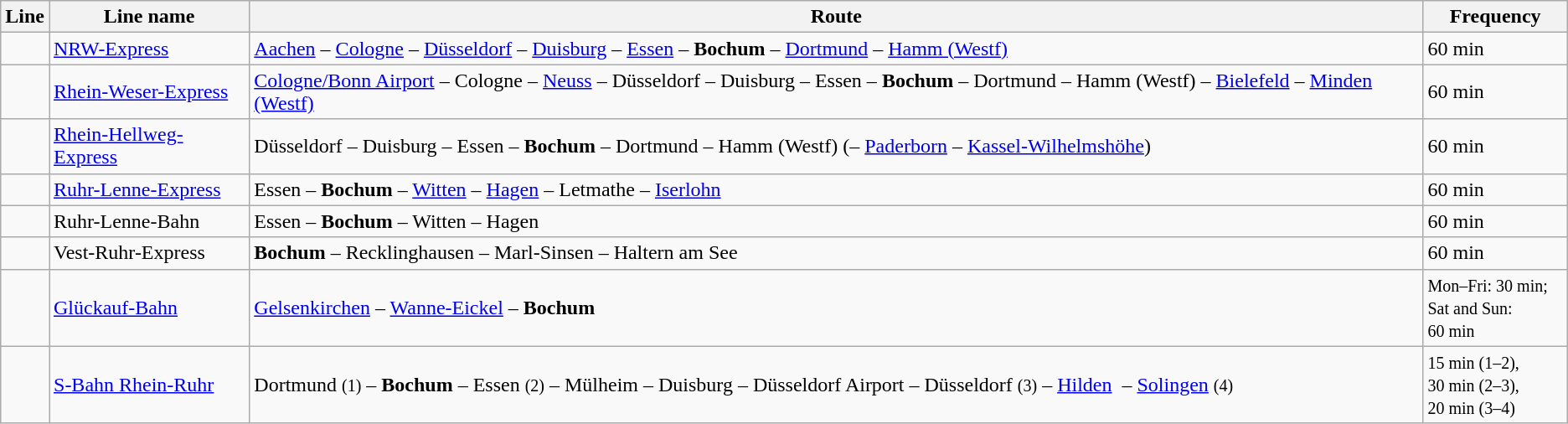<table class="wikitable">
<tr>
<th>Line</th>
<th>Line name</th>
<th>Route</th>
<th>Frequency</th>
</tr>
<tr>
<td></td>
<td><a href='#'>NRW-Express</a></td>
<td><a href='#'>Aachen</a> – <a href='#'>Cologne</a> – <a href='#'>Düsseldorf</a> – <a href='#'>Duisburg</a> – <a href='#'>Essen</a> – <strong>Bochum</strong> – <a href='#'>Dortmund</a> – <a href='#'>Hamm (Westf)</a></td>
<td>60 min</td>
</tr>
<tr>
<td></td>
<td><a href='#'>Rhein-Weser-Express</a></td>
<td><a href='#'>Cologne/Bonn Airport</a> – Cologne – <a href='#'>Neuss</a> – Düsseldorf – Duisburg – Essen – <strong>Bochum</strong> – Dortmund – Hamm (Westf) – <a href='#'>Bielefeld</a> – <a href='#'>Minden (Westf)</a></td>
<td>60 min</td>
</tr>
<tr>
<td></td>
<td><a href='#'>Rhein-Hellweg-Express</a></td>
<td>Düsseldorf – Duisburg – Essen – <strong>Bochum</strong> – Dortmund – Hamm (Westf) (– <a href='#'>Paderborn</a> – <a href='#'>Kassel-Wilhelmshöhe</a>)</td>
<td>60 min</td>
</tr>
<tr>
<td></td>
<td><a href='#'>Ruhr-Lenne-Express</a></td>
<td>Essen – <strong>Bochum</strong> – <a href='#'>Witten</a> – <a href='#'>Hagen</a> – Letmathe – <a href='#'>Iserlohn</a></td>
<td>60 min</td>
</tr>
<tr>
<td></td>
<td>Ruhr-Lenne-Bahn</td>
<td>Essen – <strong>Bochum</strong> – Witten – Hagen</td>
<td>60 min</td>
</tr>
<tr>
<td></td>
<td>Vest-Ruhr-Express</td>
<td><strong>Bochum</strong> – Recklinghausen – Marl-Sinsen – Haltern am See</td>
<td>60 min</td>
</tr>
<tr>
<td></td>
<td><a href='#'>Glückauf-Bahn</a></td>
<td><a href='#'>Gelsenkirchen</a> – <a href='#'>Wanne-Eickel</a> – <strong>Bochum</strong></td>
<td><small>Mon–Fri: 30 min;<br>Sat and Sun: 60 min</small></td>
</tr>
<tr>
<td></td>
<td><a href='#'>S-Bahn Rhein-Ruhr</a></td>
<td>Dortmund <small>(1)</small> – <strong>Bochum</strong> – Essen <small>(2)</small> – Mülheim – Duisburg – Düsseldorf Airport – Düsseldorf <small>(3)</small> – <a href='#'>Hilden</a>  – <a href='#'>Solingen</a> <small>(4)</small></td>
<td><small>15 min (1–2),<br>30 min (2–3),<br>20 min (3–4)</small></td>
</tr>
</table>
